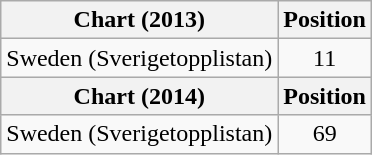<table class="wikitable plainrowheaders">
<tr>
<th scope="col">Chart (2013)</th>
<th scope="col">Position</th>
</tr>
<tr>
<td>Sweden (Sverigetopplistan)</td>
<td style="text-align:center;">11</td>
</tr>
<tr>
<th scope="col">Chart (2014)</th>
<th scope="col">Position</th>
</tr>
<tr>
<td>Sweden (Sverigetopplistan)</td>
<td style="text-align:center;">69</td>
</tr>
</table>
